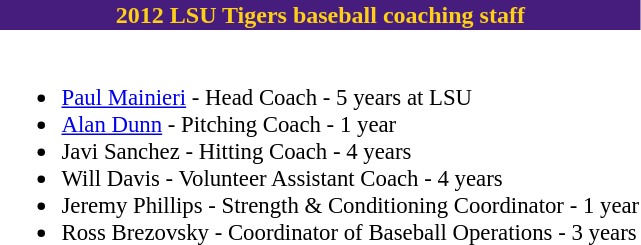<table class="toccolours" style="text-align: left;">
<tr>
<td colspan="9" style="text-align:center;background-color: #461D7C; color: #FDD017"><strong>2012 LSU Tigers baseball coaching staff</strong></td>
</tr>
<tr>
<td style="font-size: 95%;" valign="top"><br><ul><li><a href='#'>Paul Mainieri</a> - Head Coach - 5 years at LSU</li><li><a href='#'>Alan Dunn</a> - Pitching Coach - 1 year</li><li>Javi Sanchez - Hitting Coach - 4 years</li><li>Will Davis - Volunteer Assistant Coach - 4 years</li><li>Jeremy Phillips - Strength & Conditioning Coordinator - 1 year</li><li>Ross Brezovsky - Coordinator of Baseball Operations - 3 years</li></ul></td>
</tr>
</table>
